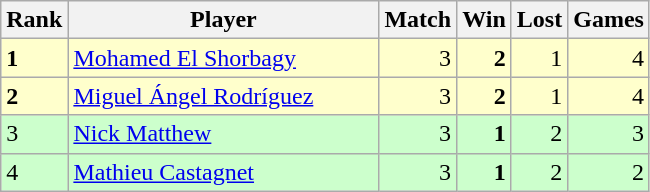<table class="wikitable">
<tr>
<th width=20>Rank</th>
<th width=200>Player</th>
<th width=20>Match</th>
<th width=20>Win</th>
<th width=20>Lost</th>
<th width=20>Games</th>
</tr>
<tr style="text-align:right; background:#ffc;">
<td align="left"><strong>1</strong></td>
<td style="text-align:left;"> <a href='#'>Mohamed El Shorbagy</a></td>
<td>3</td>
<td><strong>2</strong></td>
<td>1</td>
<td>4</td>
</tr>
<tr style="text-align:right; background:#ffc;">
<td align="left"><strong>2</strong></td>
<td style="text-align:left;"> <a href='#'>Miguel Ángel Rodríguez</a></td>
<td>3</td>
<td><strong>2</strong></td>
<td>1</td>
<td>4</td>
</tr>
<tr style="text-align:right; background:#cfc;">
<td align="left">3</td>
<td style="text-align:left;"> <a href='#'>Nick Matthew</a></td>
<td>3</td>
<td><strong>1</strong></td>
<td>2</td>
<td>3</td>
</tr>
<tr style="text-align:right; background:#cfc;">
<td align="left">4</td>
<td style="text-align:left;"> <a href='#'>Mathieu Castagnet</a></td>
<td>3</td>
<td><strong>1</strong></td>
<td>2</td>
<td>2</td>
</tr>
</table>
